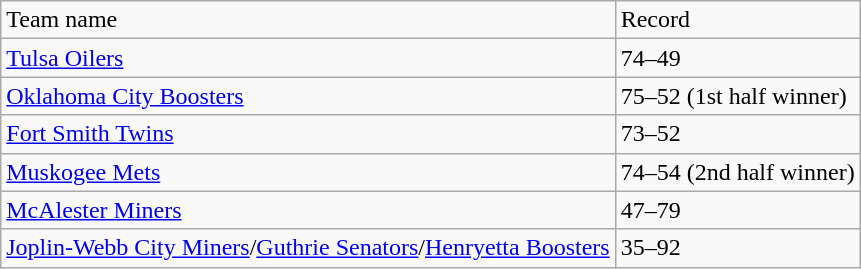<table class="wikitable">
<tr>
<td>Team name</td>
<td>Record</td>
</tr>
<tr>
<td><a href='#'>Tulsa Oilers</a></td>
<td>74–49</td>
</tr>
<tr>
<td><a href='#'>Oklahoma City Boosters</a></td>
<td>75–52 (1st half winner)</td>
</tr>
<tr>
<td><a href='#'>Fort Smith Twins</a></td>
<td>73–52</td>
</tr>
<tr>
<td><a href='#'>Muskogee Mets</a></td>
<td>74–54 (2nd half winner)</td>
</tr>
<tr>
<td><a href='#'>McAlester Miners</a></td>
<td>47–79</td>
</tr>
<tr>
<td><a href='#'>Joplin-Webb City Miners</a>/<a href='#'>Guthrie Senators</a>/<a href='#'>Henryetta Boosters</a></td>
<td>35–92</td>
</tr>
</table>
